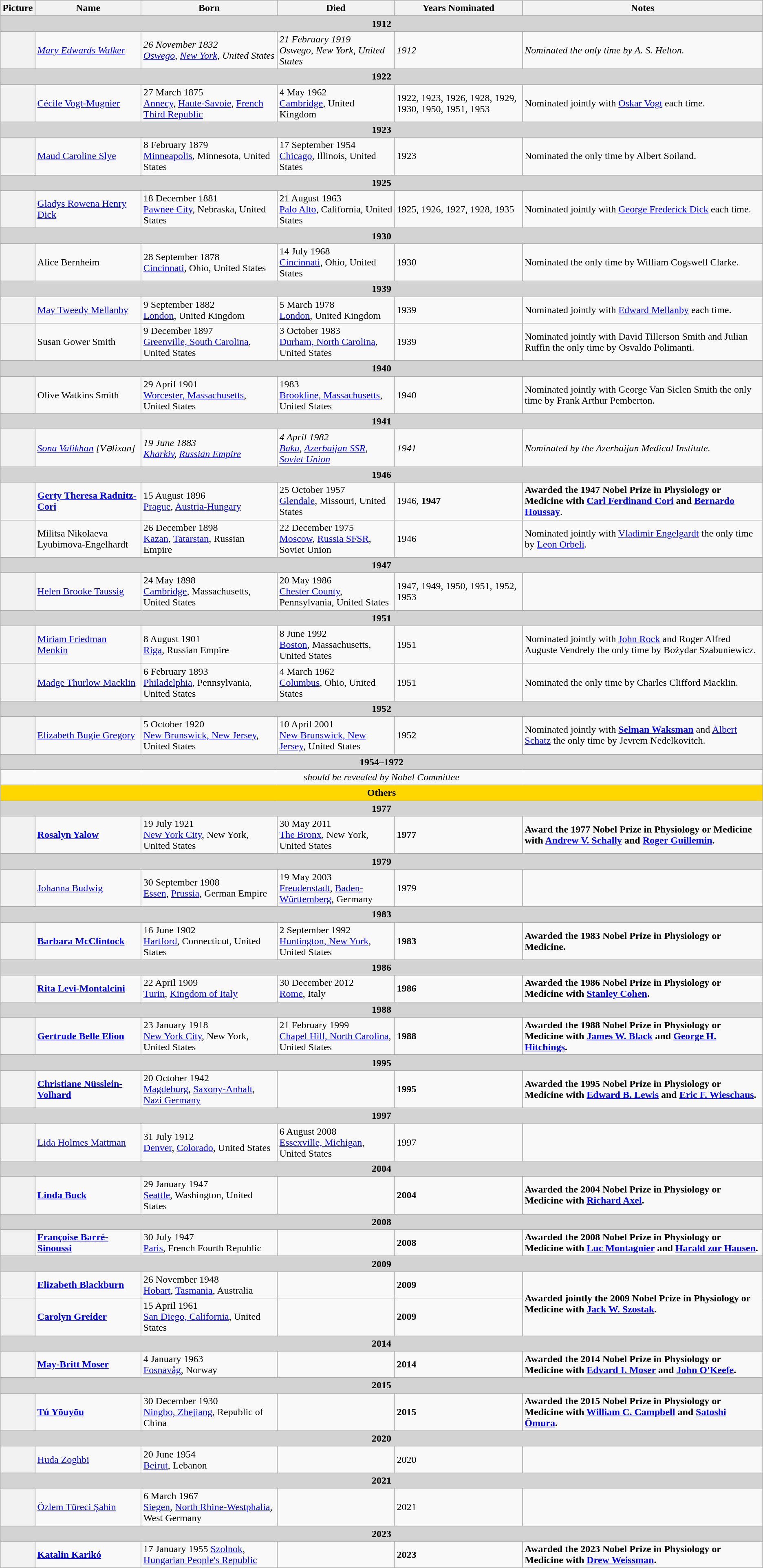<table class="wikitable sortable">
<tr>
<th>Picture</th>
<th>Name</th>
<th>Born</th>
<th>Died</th>
<th>Years Nominated</th>
<th>Notes</th>
</tr>
<tr id="1912'">
<td colspan=6 align=center style="background:lightgray;white-space:nowrap"><strong>1912</strong></td>
</tr>
<tr>
<th scope="row"></th>
<td><em><a href='#'>Mary Edwards Walker</a></em></td>
<td><em>26 November 1832<br><a href='#'>Oswego</a>, <a href='#'>New York</a>, United States</em></td>
<td><em>21 February 1919<br>Oswego, New York, United States</em></td>
<td><em>1912</em></td>
<td><em>Nominated the only time by A. S. Helton.</em></td>
</tr>
<tr id="1922'">
<td colspan=6 align=center style="background:lightgray;white-space:nowrap"><strong>1922</strong></td>
</tr>
<tr>
<th scope="row"></th>
<td><a href='#'>Cécile Vogt-Mugnier</a></td>
<td>27 March 1875 <br> <a href='#'>Annecy</a>, <a href='#'>Haute-Savoie</a>, <a href='#'>French Third Republic</a></td>
<td>4 May 1962 <br> <a href='#'>Cambridge</a>, United Kingdom</td>
<td>1922, 1923, 1926, 1928, 1929, 1930, 1950, 1951, 1953</td>
<td>Nominated jointly with <a href='#'>Oskar Vogt</a> each time.</td>
</tr>
<tr id="1923'">
<td colspan=6 align=center style="background:lightgray;white-space:nowrap"><strong>1923</strong></td>
</tr>
<tr>
<th scope="row"></th>
<td><a href='#'>Maud Caroline Slye</a></td>
<td>8 February 1879 <br> <a href='#'>Minneapolis</a>, Minnesota, United States</td>
<td>17 September 1954 <br> <a href='#'>Chicago</a>, Illinois, United States</td>
<td>1923</td>
<td>Nominated the only time by Albert Soiland.</td>
</tr>
<tr id="1925'">
<td colspan=6 align=center style="background:lightgray;white-space:nowrap"><strong>1925</strong></td>
</tr>
<tr>
<th scope="row"></th>
<td><a href='#'>Gladys Rowena Henry Dick</a></td>
<td>18 December 1881 <br> <a href='#'>Pawnee City</a>, Nebraska, United States</td>
<td>21 August 1963 <br> <a href='#'>Palo Alto</a>, California, United States</td>
<td>1925, 1926, 1927, 1928, 1935</td>
<td>Nominated jointly with <a href='#'>George Frederick Dick</a> each time.</td>
</tr>
<tr id="1930'">
<td colspan=6 align=center style="background:lightgray;white-space:nowrap"><strong>1930</strong></td>
</tr>
<tr>
<th scope="row"></th>
<td>Alice Bernheim</td>
<td>28 September 1878 <br> <a href='#'>Cincinnati</a>, Ohio, United States</td>
<td>14 July 1968 <br> <a href='#'>Cincinnati</a>, Ohio, United States</td>
<td>1930</td>
<td>Nominated the only time by William Cogswell Clarke.</td>
</tr>
<tr id="1939'">
<td colspan=6 align=center style="background:lightgray;white-space:nowrap"><strong>1939</strong></td>
</tr>
<tr>
<th scope="row"></th>
<td><a href='#'>May Tweedy Mellanby</a></td>
<td>9 September 1882 <br> <a href='#'>London</a>, United Kingdom</td>
<td>5 March 1978 <br> <a href='#'>London</a>, United Kingdom</td>
<td>1939</td>
<td>Nominated jointly with <a href='#'>Edward Mellanby</a> each time.</td>
</tr>
<tr>
<th scope="row"></th>
<td>Susan Gower Smith</td>
<td>9 December 1897 <br> <a href='#'>Greenville, South Carolina</a>, United States</td>
<td>3 October 1983 <br> <a href='#'>Durham, North Carolina</a>, United States</td>
<td>1939</td>
<td>Nominated jointly with David Tillerson Smith and Julian Ruffin the only time by Osvaldo Polimanti.</td>
</tr>
<tr id="1940'">
<td colspan=6 align=center style="background:lightgray;white-space:nowrap"><strong>1940</strong></td>
</tr>
<tr>
<th scope="row"></th>
<td>Olive Watkins Smith</td>
<td>29 April 1901 <br> <a href='#'>Worcester, Massachusetts</a>, United States</td>
<td>1983 <br> <a href='#'>Brookline, Massachusetts</a>, United States</td>
<td>1940</td>
<td>Nominated jointly with George Van Siclen Smith the only time by Frank Arthur Pemberton.</td>
</tr>
<tr id="1941'">
<td colspan=6 align=center style="background:lightgray;white-space:nowrap"><strong>1941</strong></td>
</tr>
<tr>
<th scope="row"></th>
<td><em><a href='#'>Sona Valikhan</a> [Vəlixan]</em></td>
<td><em>19 June 1883 <br><a href='#'>Kharkiv</a>, <a href='#'>Russian Empire</a></em></td>
<td><em>4 April 1982 <br><a href='#'>Baku</a>, <a href='#'>Azerbaijan SSR</a>, <a href='#'>Soviet Union</a></em></td>
<td><em>1941</em></td>
<td><em>Nominated by the Azerbaijan Medical Institute.</em></td>
</tr>
<tr id="1946'">
<td colspan=6 align=center style="background:lightgray;white-space:nowrap"><strong>1946</strong></td>
</tr>
<tr>
<th scope="row"></th>
<td><strong><a href='#'>Gerty Theresa Radnitz-Cori</a></strong></td>
<td>15 August 1896 <br> <a href='#'>Prague</a>, <a href='#'>Austria-Hungary</a></td>
<td>25 October 1957 <br> <a href='#'>Glendale</a>, Missouri, United States</td>
<td>1946, <strong>1947</strong></td>
<td><strong>Awarded the 1947 Nobel Prize in Physiology or Medicine with <a href='#'>Carl Ferdinand Cori</a> and <a href='#'>Bernardo Houssay</a></strong>.</td>
</tr>
<tr>
<th scope="row"></th>
<td>Militsa Nikolaeva Lyubimova-Engelhardt</td>
<td>26 December 1898 <br><a href='#'>Kazan</a>, <a href='#'>Tatarstan</a>, Russian Empire</td>
<td>22 December 1975 <br><a href='#'>Moscow</a>, <a href='#'>Russia SFSR</a>, Soviet Union</td>
<td>1946</td>
<td>Nominated jointly with <a href='#'>Vladimir Engelgardt</a> the only time by <a href='#'>Leon Orbeli</a>.</td>
</tr>
<tr id="1947'">
<td colspan=6 align=center style="background:lightgray;white-space:nowrap"><strong>1947</strong></td>
</tr>
<tr>
<th scope="row"></th>
<td><a href='#'>Helen Brooke Taussig</a></td>
<td>24 May 1898 <br> <a href='#'>Cambridge</a>, Massachusetts, United States</td>
<td>20 May 1986 <br> <a href='#'>Chester County</a>, Pennsylvania, United States</td>
<td>1947, 1949, 1950, 1951, 1952, 1953</td>
<td></td>
</tr>
<tr id="1951'">
<td colspan=6 align=center style="background:lightgray;white-space:nowrap"><strong>1951</strong></td>
</tr>
<tr>
<th scope="row"></th>
<td><a href='#'>Miriam Friedman Menkin</a></td>
<td>8 August 1901 <br> <a href='#'>Riga</a>, Russian Empire</td>
<td>8 June 1992 <br> <a href='#'>Boston</a>, Massachusetts, United States</td>
<td>1951</td>
<td>Nominated jointly with <a href='#'>John Rock</a> and Roger Alfred Auguste Vendrely the only time by Bożydar Szabuniewicz.</td>
</tr>
<tr>
<th scope="row"></th>
<td><a href='#'>Madge Thurlow Macklin</a></td>
<td>6 February 1893 <br> <a href='#'>Philadelphia</a>, Pennsylvania, United States</td>
<td>4 March 1962 <br> <a href='#'>Columbus</a>, Ohio, United States</td>
<td>1951</td>
<td>Nominated the only time by Charles Clifford Macklin.</td>
</tr>
<tr id="1952'">
<td colspan=6 align=center style="background:lightgray;white-space:nowrap"><strong>1952</strong></td>
</tr>
<tr>
<th scope="row"></th>
<td><a href='#'>Elizabeth Bugie Gregory</a></td>
<td>5 October 1920 <br> <a href='#'>New Brunswick, New Jersey</a>, United States</td>
<td>10 April 2001 <br> <a href='#'>New Brunswick, New Jersey</a>, United States</td>
<td>1952</td>
<td>Nominated jointly with <strong><a href='#'>Selman Waksman</a></strong> and <a href='#'>Albert Schatz</a> the only time by Jevrem Nedelkovitch.</td>
</tr>
<tr id="1954'">
<td colspan=6 align=center style="background:lightgray;white-space:nowrap"><strong>1954–1972</strong></td>
</tr>
<tr>
<td colspan=6 align=center><em>should be revealed by Nobel Committee</em></td>
</tr>
<tr id="Others'">
<td colspan=6 align=center style="background:gold;white-space:nowrap"><strong>Others</strong></td>
</tr>
<tr id="1977">
<td colspan=6 align=center style="background:lightgray;white-space:nowrap"><strong>1977</strong></td>
</tr>
<tr>
<th scope="row"></th>
<td><strong><a href='#'>Rosalyn Yalow</a></strong></td>
<td>19 July 1921 <br><a href='#'>New York City</a>, New York, United States</td>
<td>30 May 2011 <br><a href='#'>The Bronx</a>, New York, United States</td>
<td><strong>1977</strong></td>
<td><strong>Award the 1977 Nobel Prize in Physiology or Medicine with <a href='#'>Andrew V. Schally</a> and <a href='#'>Roger Guillemin</a>.</strong></td>
</tr>
<tr id="1979">
<td colspan=6 align=center style="background:lightgray;white-space:nowrap"><strong>1979</strong></td>
</tr>
<tr>
<th scope="row"></th>
<td><a href='#'>Johanna Budwig</a></td>
<td>30 September 1908 <br><a href='#'>Essen</a>, <a href='#'>Prussia</a>, German Empire</td>
<td>19 May 2003 <br><a href='#'>Freudenstadt</a>, <a href='#'>Baden-Württemberg</a>, Germany</td>
<td>1979</td>
<td></td>
</tr>
<tr id="1983">
<td colspan=6 align=center style="background:lightgray;white-space:nowrap"><strong>1983</strong></td>
</tr>
<tr>
<th scope="row"></th>
<td><strong><a href='#'>Barbara McClintock</a></strong></td>
<td>16 June 1902 <br><a href='#'>Hartford</a>, Connecticut, United States</td>
<td>2 September 1992 <br><a href='#'>Huntington, New York</a>, United States</td>
<td><strong>1983</strong></td>
<td><strong>Awarded the 1983 Nobel Prize in Physiology or Medicine.</strong></td>
</tr>
<tr id="1986">
<td colspan=6 align=center style="background:lightgray;white-space:nowrap"><strong>1986</strong></td>
</tr>
<tr>
<th scope="row"></th>
<td><strong><a href='#'>Rita Levi-Montalcini</a></strong></td>
<td>22 April 1909 <br><a href='#'>Turin</a>, <a href='#'>Kingdom of Italy</a></td>
<td>30 December 2012 <br><a href='#'>Rome</a>, Italy</td>
<td><strong>1986</strong></td>
<td><strong>Awarded the 1986 Nobel Prize in Physiology or Medicine with <a href='#'>Stanley Cohen</a>.</strong></td>
</tr>
<tr id="1988">
<td colspan=6 align=center style="background:lightgray;white-space:nowrap"><strong>1988</strong></td>
</tr>
<tr>
<th scope="row"></th>
<td><strong><a href='#'>Gertrude Belle Elion</a></strong></td>
<td>23 January 1918 <br><a href='#'>New York City</a>, New York, United States</td>
<td>21 February 1999 <br><a href='#'>Chapel Hill, North Carolina</a>, United States</td>
<td><strong>1988</strong></td>
<td><strong>Awarded the 1988 Nobel Prize in Physiology or Medicine with <a href='#'>James W. Black</a> and <a href='#'>George H. Hitchings</a>.</strong></td>
</tr>
<tr id="1995">
<td colspan=6 align=center style="background:lightgray;white-space:nowrap"><strong>1995</strong></td>
</tr>
<tr>
<th scope="row"></th>
<td><strong><a href='#'>Christiane Nüsslein-Volhard</a></strong></td>
<td>20 October 1942 <br><a href='#'>Magdeburg</a>, <a href='#'>Saxony-Anhalt</a>, <a href='#'>Nazi Germany</a></td>
<td></td>
<td><strong>1995</strong></td>
<td><strong>Awarded the 1995 Nobel Prize in Physiology or Medicine with <a href='#'>Edward B. Lewis</a> and <a href='#'>Eric F. Wieschaus</a>.</strong></td>
</tr>
<tr id="1997">
<td colspan=6 align=center style="background:lightgray;white-space:nowrap"><strong>1997</strong></td>
</tr>
<tr>
<th scope="row"></th>
<td><a href='#'>Lida Holmes Mattman</a></td>
<td>31 July 1912 <br><a href='#'>Denver</a>, <a href='#'>Colorado</a>, United States</td>
<td>6 August 2008 <br><a href='#'>Essexville, Michigan</a>, United States</td>
<td>1997</td>
<td></td>
</tr>
<tr id="2004">
<td colspan=6 align=center style="background:lightgray;white-space:nowrap"><strong>2004</strong></td>
</tr>
<tr>
<th scope="row"></th>
<td><strong><a href='#'>Linda Buck</a></strong></td>
<td>29 January 1947 <br><a href='#'>Seattle</a>, Washington, United States</td>
<td></td>
<td><strong>2004</strong></td>
<td><strong>Awarded the 2004 Nobel Prize in Physiology or Medicine with <a href='#'>Richard Axel</a>.</strong></td>
</tr>
<tr id="2008">
<td colspan=6 align=center style="background:lightgray;white-space:nowrap"><strong>2008</strong></td>
</tr>
<tr>
<th scope="row"></th>
<td><strong><a href='#'>Françoise Barré-Sinoussi</a></strong></td>
<td>30 July 1947 <br><a href='#'>Paris</a>, French Fourth Republic</td>
<td></td>
<td><strong>2008</strong></td>
<td><strong>Awarded the 2008 Nobel Prize in Physiology or Medicine with <a href='#'>Luc Montagnier</a> and <a href='#'>Harald zur Hausen</a>.</strong></td>
</tr>
<tr id="2009">
<td colspan=6 align=center style="background:lightgray;white-space:nowrap"><strong>2009</strong></td>
</tr>
<tr>
<th scope="row"></th>
<td><strong><a href='#'>Elizabeth Blackburn</a></strong></td>
<td>26 November 1948 <br><a href='#'>Hobart</a>, <a href='#'>Tasmania</a>, Australia</td>
<td></td>
<td><strong>2009</strong></td>
<td rowspan="2"><strong>Awarded jointly the 2009 Nobel Prize in Physiology or Medicine with <a href='#'>Jack W. Szostak</a>.</strong></td>
</tr>
<tr>
<th scope="row"></th>
<td><strong><a href='#'>Carolyn Greider</a></strong></td>
<td>15 April 1961 <br><a href='#'>San Diego, California</a>, United States</td>
<td></td>
<td><strong>2009</strong></td>
</tr>
<tr id="2014">
<td colspan=6 align=center style="background:lightgray;white-space:nowrap"><strong>2014</strong></td>
</tr>
<tr>
<th scope="row"></th>
<td><strong><a href='#'>May-Britt Moser</a></strong></td>
<td>4 January 1963 <br><a href='#'>Fosnavåg</a>, Norway</td>
<td></td>
<td><strong>2014</strong></td>
<td><strong>Awarded the 2014 Nobel Prize in Physiology or Medicine with <a href='#'>Edvard I. Moser</a> and <a href='#'>John O'Keefe</a>.</strong></td>
</tr>
<tr id="2015">
<td colspan=6 align=center style="background:lightgray;white-space:nowrap"><strong>2015</strong></td>
</tr>
<tr>
<th scope="row"></th>
<td><strong><a href='#'>Tú Yōuyōu</a></strong></td>
<td>30 December 1930 <br><a href='#'>Ningbo, Zhejiang</a>, Republic of China</td>
<td></td>
<td><strong>2015</strong></td>
<td><strong>Awarded the 2015 Nobel Prize in Physiology or Medicine with <a href='#'>William C. Campbell</a> and <a href='#'>Satoshi Ōmura</a>.</strong></td>
</tr>
<tr id="2020">
<td colspan=6 align=center style="background:lightgray;white-space:nowrap"><strong>2020</strong></td>
</tr>
<tr>
<th scope="row"></th>
<td><a href='#'>Huda Zoghbi</a></td>
<td>20 June 1954 <br><a href='#'>Beirut</a>, Lebanon</td>
<td></td>
<td>2020</td>
<td></td>
</tr>
<tr id="2021">
<td colspan=6 align=center style="background:lightgray;white-space:nowrap"><strong>2021</strong></td>
</tr>
<tr>
<th scope="row"></th>
<td><a href='#'>Özlem Türeci Şahin</a></td>
<td>6 March 1967 <br><a href='#'>Siegen</a>, <a href='#'>North Rhine-Westphalia</a>, West Germany</td>
<td></td>
<td>2021</td>
<td></td>
</tr>
<tr id="2023">
<td colspan=6 align=center style="background:lightgray;white-space:nowrap"><strong>2023</strong></td>
</tr>
<tr>
<th scope="row"></th>
<td><strong><a href='#'>Katalin Karikó</a></strong></td>
<td>17 January 1955 <a href='#'>Szolnok</a>, <a href='#'>Hungarian People's Republic</a></td>
<td></td>
<td><strong>2023</strong></td>
<td><strong>Awarded the 2023 Nobel Prize in Physiology or Medicine with <a href='#'>Drew Weissman</a>.</strong></td>
</tr>
</table>
